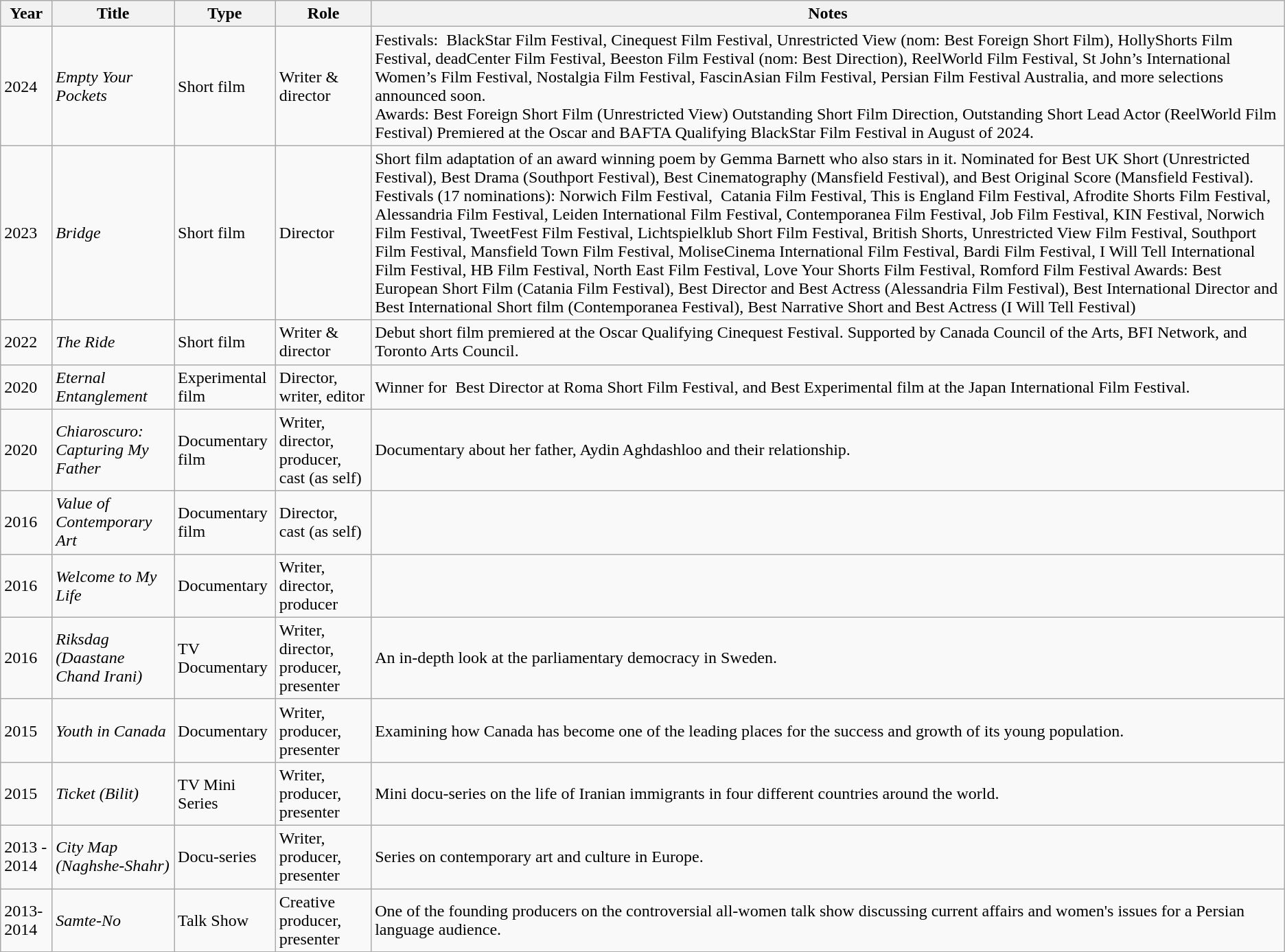<table class="wikitable sortable">
<tr>
<th>Year</th>
<th>Title</th>
<th>Type</th>
<th>Role</th>
<th>Notes</th>
</tr>
<tr>
<td>2024</td>
<td><em>Empty Your Pockets</em></td>
<td>Short film</td>
<td>Writer & director</td>
<td>Festivals:  BlackStar Film Festival, Cinequest Film Festival, Unrestricted View (nom: Best Foreign Short Film), HollyShorts Film Festival, deadCenter Film Festival, Beeston Film Festival (nom: Best Direction), ReelWorld Film Festival, St John’s International Women’s Film Festival, Nostalgia Film Festival, FascinAsian Film Festival, Persian Film Festival Australia, and more selections announced soon.<br>Awards: Best Foreign Short Film (Unrestricted View) Outstanding Short Film Direction, Outstanding Short Lead Actor (ReelWorld Film Festival)
Premiered at the Oscar and BAFTA Qualifying BlackStar Film Festival in August of 2024.</td>
</tr>
<tr>
<td>2023</td>
<td><em>Bridge</em></td>
<td>Short film</td>
<td>Director</td>
<td>Short film adaptation of an award winning poem by Gemma Barnett who also stars in it. Nominated for Best UK Short (Unrestricted Festival), Best Drama (Southport Festival), Best Cinematography (Mansfield Festival), and Best Original Score (Mansfield Festival).<br>Festivals (17 nominations): Norwich Film Festival,  Catania Film Festival, This is England Film Festival, Afrodite Shorts Film Festival, Alessandria Film Festival, Leiden International Film Festival, Contemporanea Film Festival, Job Film Festival, KIN Festival, Norwich Film Festival, TweetFest Film Festival, Lichtspielklub Short Film Festival, British Shorts, Unrestricted View Film Festival, Southport Film Festival, Mansfield Town Film Festival, MoliseCinema International Film Festival, Bardi Film Festival, I Will Tell International Film Festival, HB Film Festival, North East Film Festival, Love Your Shorts Film Festival, Romford Film Festival 
Awards: Best European Short Film (Catania Film Festival), Best Director and Best Actress (Alessandria Film Festival), Best International Director and Best International Short film (Contemporanea Festival), Best Narrative Short and Best Actress (I Will Tell Festival)</td>
</tr>
<tr>
<td>2022</td>
<td><em>The Ride</em></td>
<td>Short film</td>
<td>Writer & director</td>
<td>Debut short film premiered at the Oscar Qualifying Cinequest Festival. Supported by Canada Council of the Arts, BFI Network, and Toronto Arts Council.</td>
</tr>
<tr>
<td>2020</td>
<td><em>Eternal Entanglement</em></td>
<td>Experimental film</td>
<td>Director, writer, editor</td>
<td>Winner for  Best Director at Roma Short Film Festival, and Best Experimental film at the Japan International Film Festival.</td>
</tr>
<tr>
<td>2020</td>
<td><em>Chiaroscuro: Capturing My Father</em></td>
<td>Documentary film</td>
<td>Writer, director, producer, cast (as self)</td>
<td>Documentary about her father, Aydin Aghdashloo and their relationship.</td>
</tr>
<tr>
<td>2016</td>
<td><em>Value of Contemporary Art</em></td>
<td>Documentary film</td>
<td>Director, cast (as self)</td>
<td></td>
</tr>
<tr>
<td>2016</td>
<td><em>Welcome to My Life</em></td>
<td>Documentary</td>
<td>Writer, director, producer</td>
<td></td>
</tr>
<tr>
<td>2016</td>
<td><em>Riksdag (Daastane Chand Irani)</em></td>
<td>TV Documentary</td>
<td>Writer, director, producer, presenter</td>
<td>An in-depth look at the parliamentary democracy in Sweden.</td>
</tr>
<tr>
<td>2015</td>
<td><em>Youth in Canada</em></td>
<td>Documentary</td>
<td>Writer, producer, presenter</td>
<td>Examining how Canada has become one of the leading places for the success and growth of its young population.</td>
</tr>
<tr>
<td>2015</td>
<td><em>Ticket (Bilit)</em></td>
<td>TV Mini Series</td>
<td>Writer, producer, presenter</td>
<td>Mini docu-series on the life of Iranian immigrants in four different countries around the world.</td>
</tr>
<tr>
<td>2013 - 2014</td>
<td><em>City Map (Naghshe-Shahr)</em></td>
<td>Docu-series</td>
<td>Writer, producer, presenter</td>
<td>Series on contemporary art and culture in Europe.</td>
</tr>
<tr>
<td>2013-2014</td>
<td><em>Samte-No</em></td>
<td>Talk Show</td>
<td>Creative producer, presenter</td>
<td>One of the founding producers on the controversial all-women talk show discussing current affairs and women's issues for a Persian language audience. </td>
</tr>
</table>
